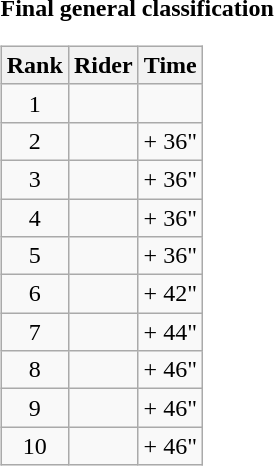<table>
<tr>
<td><strong>Final general classification</strong><br><table class="wikitable">
<tr>
<th scope="col">Rank</th>
<th scope="col">Rider</th>
<th scope="col">Time</th>
</tr>
<tr>
<td style="text-align:center;">1</td>
<td></td>
<td style="text-align:right;"></td>
</tr>
<tr>
<td style="text-align:center;">2</td>
<td></td>
<td style="text-align:right;">+ 36"</td>
</tr>
<tr>
<td style="text-align:center;">3</td>
<td></td>
<td style="text-align:right;">+ 36"</td>
</tr>
<tr>
<td style="text-align:center;">4</td>
<td></td>
<td style="text-align:right;">+ 36"</td>
</tr>
<tr>
<td style="text-align:center;">5</td>
<td></td>
<td style="text-align:right;">+ 36"</td>
</tr>
<tr>
<td style="text-align:center;">6</td>
<td></td>
<td style="text-align:right;">+ 42"</td>
</tr>
<tr>
<td style="text-align:center;">7</td>
<td></td>
<td style="text-align:right;">+ 44"</td>
</tr>
<tr>
<td style="text-align:center;">8</td>
<td></td>
<td style="text-align:right;">+ 46"</td>
</tr>
<tr>
<td style="text-align:center;">9</td>
<td></td>
<td style="text-align:right;">+ 46"</td>
</tr>
<tr>
<td style="text-align:center;">10</td>
<td></td>
<td style="text-align:right;">+ 46"</td>
</tr>
</table>
</td>
</tr>
</table>
